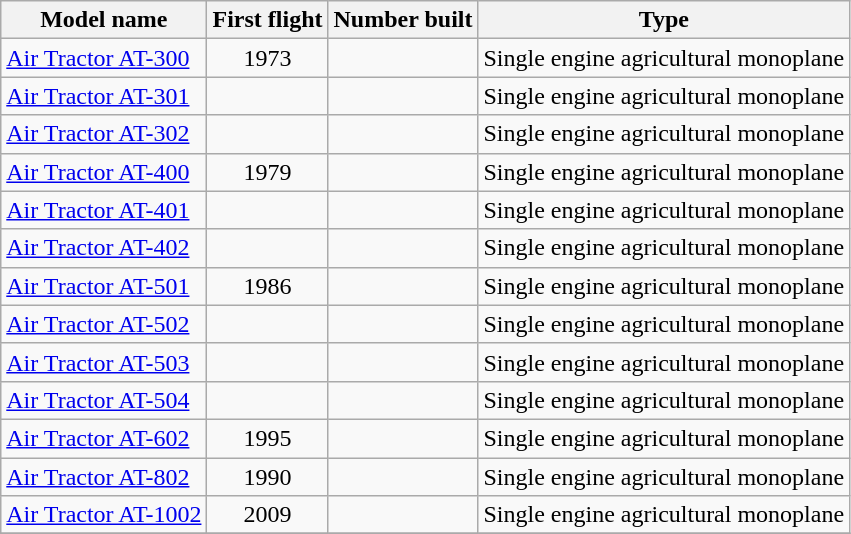<table class="wikitable sortable">
<tr>
<th>Model name</th>
<th>First flight</th>
<th>Number built</th>
<th>Type</th>
</tr>
<tr>
<td align=left><a href='#'>Air Tractor AT-300</a></td>
<td align=center>1973</td>
<td align=center></td>
<td align=left>Single engine agricultural monoplane</td>
</tr>
<tr>
<td align=left><a href='#'>Air Tractor AT-301</a></td>
<td align=center></td>
<td align=center></td>
<td align=left>Single engine agricultural monoplane</td>
</tr>
<tr>
<td align=left><a href='#'>Air Tractor AT-302</a></td>
<td align=center></td>
<td align=center></td>
<td align=left>Single engine agricultural monoplane</td>
</tr>
<tr>
<td align=left><a href='#'>Air Tractor AT-400</a></td>
<td align=center>1979</td>
<td align=center></td>
<td align=left>Single engine agricultural monoplane</td>
</tr>
<tr>
<td align=left><a href='#'>Air Tractor AT-401</a></td>
<td align=center></td>
<td align=center></td>
<td align=left>Single engine agricultural monoplane</td>
</tr>
<tr>
<td align=left><a href='#'>Air Tractor AT-402</a></td>
<td align=center></td>
<td align=center></td>
<td align=left>Single engine agricultural monoplane</td>
</tr>
<tr>
<td align=left><a href='#'>Air Tractor AT-501</a></td>
<td align=center>1986</td>
<td align=center></td>
<td align=left>Single engine agricultural monoplane</td>
</tr>
<tr>
<td align=left><a href='#'>Air Tractor AT-502</a></td>
<td align=center></td>
<td align=center></td>
<td align=left>Single engine agricultural monoplane</td>
</tr>
<tr>
<td align=left><a href='#'>Air Tractor AT-503</a></td>
<td align=center></td>
<td align=center></td>
<td align=left>Single engine agricultural monoplane</td>
</tr>
<tr>
<td align=left><a href='#'>Air Tractor AT-504</a></td>
<td align=center></td>
<td align=center></td>
<td align=left>Single engine agricultural monoplane</td>
</tr>
<tr>
<td align=left><a href='#'>Air Tractor AT-602</a></td>
<td align=center>1995</td>
<td align=center></td>
<td align=left>Single engine agricultural monoplane</td>
</tr>
<tr>
<td align=left><a href='#'>Air Tractor AT-802</a></td>
<td align=center>1990</td>
<td align=center></td>
<td align=left>Single engine agricultural monoplane</td>
</tr>
<tr>
<td align=left><a href='#'>Air Tractor AT-1002</a></td>
<td align=center>2009</td>
<td align=center></td>
<td align=left>Single engine agricultural monoplane</td>
</tr>
<tr>
</tr>
</table>
